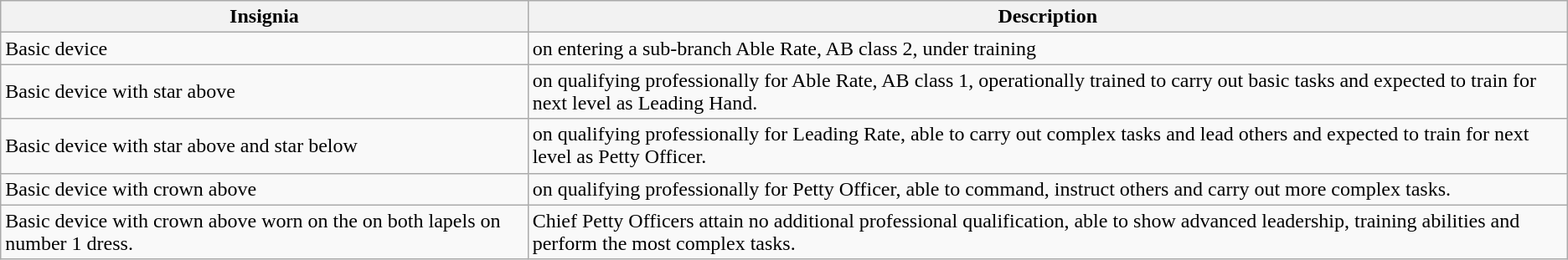<table class="wikitable">
<tr>
<th>Insignia</th>
<th>Description</th>
</tr>
<tr>
<td>Basic device</td>
<td>on entering a sub-branch Able Rate, AB class 2, under training</td>
</tr>
<tr>
<td>Basic device with star above</td>
<td>on qualifying professionally for Able Rate, AB class 1, operationally trained to carry out basic tasks and expected to train for next level as Leading Hand.</td>
</tr>
<tr>
<td>Basic device with star above and star below</td>
<td>on qualifying professionally for Leading Rate, able to carry out complex tasks and lead others and expected to train for next level as Petty Officer.</td>
</tr>
<tr>
<td>Basic device with crown above</td>
<td>on qualifying professionally for Petty Officer, able to command, instruct others and carry out more complex tasks.</td>
</tr>
<tr>
<td>Basic device with crown above worn on the on both lapels on number 1 dress.</td>
<td>Chief Petty Officers attain no additional professional qualification, able to show advanced leadership, training abilities and perform the most complex tasks.</td>
</tr>
</table>
